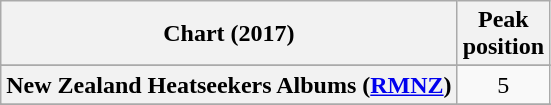<table class="wikitable sortable plainrowheaders" style="text-align:center">
<tr>
<th scope="col">Chart (2017)</th>
<th scope="col">Peak<br> position</th>
</tr>
<tr>
</tr>
<tr>
</tr>
<tr>
</tr>
<tr>
</tr>
<tr>
</tr>
<tr>
<th scope="row">New Zealand Heatseekers Albums (<a href='#'>RMNZ</a>)</th>
<td>5</td>
</tr>
<tr>
</tr>
<tr>
</tr>
<tr>
</tr>
<tr>
</tr>
<tr>
</tr>
<tr>
</tr>
<tr>
</tr>
<tr>
</tr>
</table>
